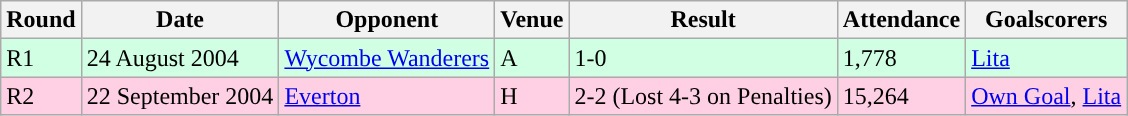<table class="wikitable">
<tr>
<th>Round</th>
<th>Date</th>
<th>Opponent</th>
<th>Venue</th>
<th>Result</th>
<th>Attendance</th>
<th>Goalscorers</th>
</tr>
<tr style="background-color: #d0ffe3;">
<td>R1</td>
<td>24 August 2004</td>
<td><a href='#'>Wycombe Wanderers</a></td>
<td>A</td>
<td>1-0</td>
<td>1,778</td>
<td><a href='#'>Lita</a></td>
</tr>
<tr style="background-color: #ffd0e3;">
<td>R2</td>
<td>22 September 2004</td>
<td><a href='#'>Everton</a></td>
<td>H</td>
<td>2-2 (Lost 4-3 on Penalties)</td>
<td>15,264</td>
<td><a href='#'>Own Goal</a>, <a href='#'>Lita</a></td>
</tr>
</table>
